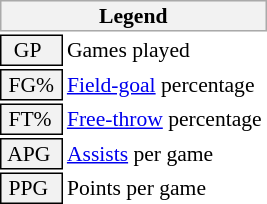<table class="toccolours" style="font-size: 90%; white-space: nowrap;">
<tr>
<th colspan="6" style="background:#f2f2f2; border:1px solid #aaa;">Legend</th>
</tr>
<tr>
<td style="background:#f2f2f2; border:1px solid black;">  GP</td>
<td>Games played</td>
</tr>
<tr>
<td style="background:#f2f2f2; border:1px solid black;"> FG% </td>
<td style="padding-right: 8px"><a href='#'>Field-goal</a> percentage</td>
</tr>
<tr>
<td style="background:#f2f2f2; border:1px solid black;"> FT% </td>
<td><a href='#'>Free-throw</a> percentage</td>
</tr>
<tr>
<td style="background:#f2f2f2; border:1px solid black;"> APG </td>
<td><a href='#'>Assists</a> per game</td>
</tr>
<tr>
<td style="background:#f2f2f2; border:1px solid black;"> PPG </td>
<td>Points per game</td>
</tr>
<tr>
</tr>
</table>
